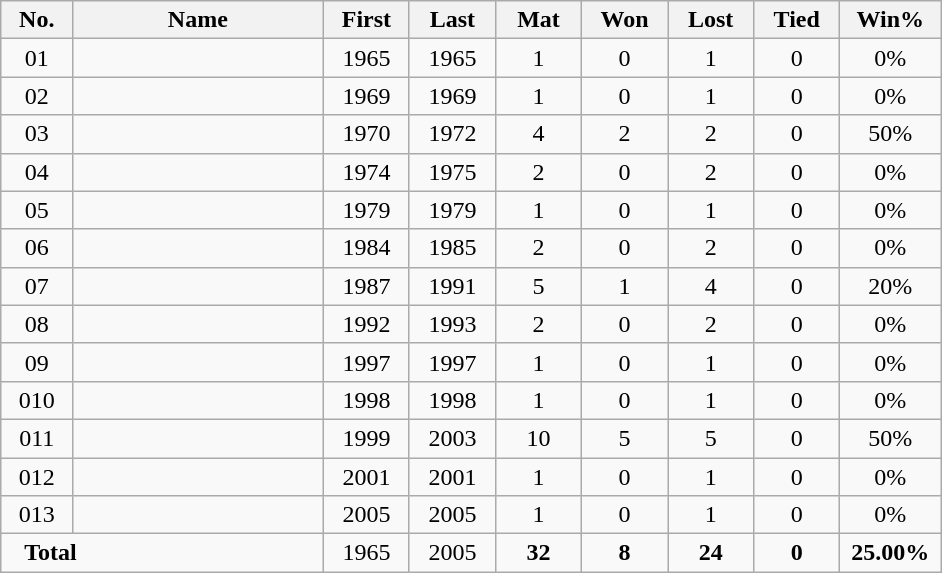<table class="wikitable sortable" style="margin: 1em auto 1em auto">
<tr>
<th width="40">No.</th>
<th width="160">Name</th>
<th width="50">First</th>
<th width="50">Last</th>
<th width="50">Mat</th>
<th width="50">Won</th>
<th width="50">Lost</th>
<th width="50">Tied</th>
<th width="60">Win%</th>
</tr>
<tr align=center>
<td><span>0</span>1</td>
<td align=left></td>
<td>1965</td>
<td>1965</td>
<td>1</td>
<td>0</td>
<td>1</td>
<td>0</td>
<td>0%</td>
</tr>
<tr align=center>
<td><span>0</span>2</td>
<td align=left></td>
<td>1969</td>
<td>1969</td>
<td>1</td>
<td>0</td>
<td>1</td>
<td>0</td>
<td>0%</td>
</tr>
<tr align=center>
<td><span>0</span>3</td>
<td align=left></td>
<td>1970</td>
<td>1972</td>
<td>4</td>
<td>2</td>
<td>2</td>
<td>0</td>
<td>50%</td>
</tr>
<tr align=center>
<td><span>0</span>4</td>
<td align=left></td>
<td>1974</td>
<td>1975</td>
<td>2</td>
<td>0</td>
<td>2</td>
<td>0</td>
<td>0%</td>
</tr>
<tr align=center>
<td><span>0</span>5</td>
<td align=left></td>
<td>1979</td>
<td>1979</td>
<td>1</td>
<td>0</td>
<td>1</td>
<td>0</td>
<td>0%</td>
</tr>
<tr align=center>
<td><span>0</span>6</td>
<td align=left></td>
<td>1984</td>
<td>1985</td>
<td>2</td>
<td>0</td>
<td>2</td>
<td>0</td>
<td>0%</td>
</tr>
<tr align=center>
<td><span>0</span>7</td>
<td align=left></td>
<td>1987</td>
<td>1991</td>
<td>5</td>
<td>1</td>
<td>4</td>
<td>0</td>
<td>20%</td>
</tr>
<tr align=center>
<td><span>0</span>8</td>
<td align=left></td>
<td>1992</td>
<td>1993</td>
<td>2</td>
<td>0</td>
<td>2</td>
<td>0</td>
<td>0%</td>
</tr>
<tr align=center>
<td><span>0</span>9</td>
<td align=left></td>
<td>1997</td>
<td>1997</td>
<td>1</td>
<td>0</td>
<td>1</td>
<td>0</td>
<td>0%</td>
</tr>
<tr align=center>
<td><span>0</span>10</td>
<td align=left></td>
<td>1998</td>
<td>1998</td>
<td>1</td>
<td>0</td>
<td>1</td>
<td>0</td>
<td>0%</td>
</tr>
<tr align=center>
<td><span>0</span>11</td>
<td align=left></td>
<td>1999</td>
<td>2003</td>
<td>10</td>
<td>5</td>
<td>5</td>
<td>0</td>
<td>50%</td>
</tr>
<tr align=center>
<td><span>0</span>12</td>
<td align=left></td>
<td>2001</td>
<td>2001</td>
<td>1</td>
<td>0</td>
<td>1</td>
<td>0</td>
<td>0%</td>
</tr>
<tr align=center>
<td><span>0</span>13</td>
<td align=left></td>
<td>2005</td>
<td>2005</td>
<td>1</td>
<td>0</td>
<td>1</td>
<td>0</td>
<td>0%</td>
</tr>
<tr class="sortbottom" align=center>
<td colspan=2 align=left><strong>   Total</strong></td>
<td>1965</td>
<td>2005</td>
<td><strong>32</strong></td>
<td><strong>8</strong></td>
<td><strong>24</strong></td>
<td><strong>0</strong></td>
<td><strong>25.00%</strong></td>
</tr>
</table>
